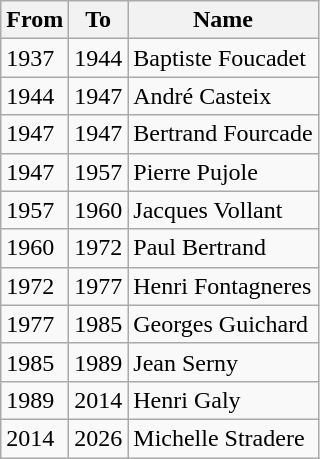<table class="wikitable">
<tr>
<th>From</th>
<th>To</th>
<th>Name</th>
</tr>
<tr>
<td>1937</td>
<td>1944</td>
<td>Baptiste Foucadet</td>
</tr>
<tr>
<td>1944</td>
<td>1947</td>
<td>André Casteix</td>
</tr>
<tr>
<td>1947</td>
<td>1947</td>
<td>Bertrand Fourcade</td>
</tr>
<tr>
<td>1947</td>
<td>1957</td>
<td>Pierre Pujole</td>
</tr>
<tr>
<td>1957</td>
<td>1960</td>
<td>Jacques Vollant</td>
</tr>
<tr>
<td>1960</td>
<td>1972</td>
<td>Paul Bertrand</td>
</tr>
<tr>
<td>1972</td>
<td>1977</td>
<td>Henri Fontagneres</td>
</tr>
<tr>
<td>1977</td>
<td>1985</td>
<td>Georges Guichard</td>
</tr>
<tr>
<td>1985</td>
<td>1989</td>
<td>Jean Serny</td>
</tr>
<tr>
<td>1989</td>
<td>2014</td>
<td>Henri Galy</td>
</tr>
<tr>
<td>2014</td>
<td>2026</td>
<td>Michelle Stradere</td>
</tr>
</table>
